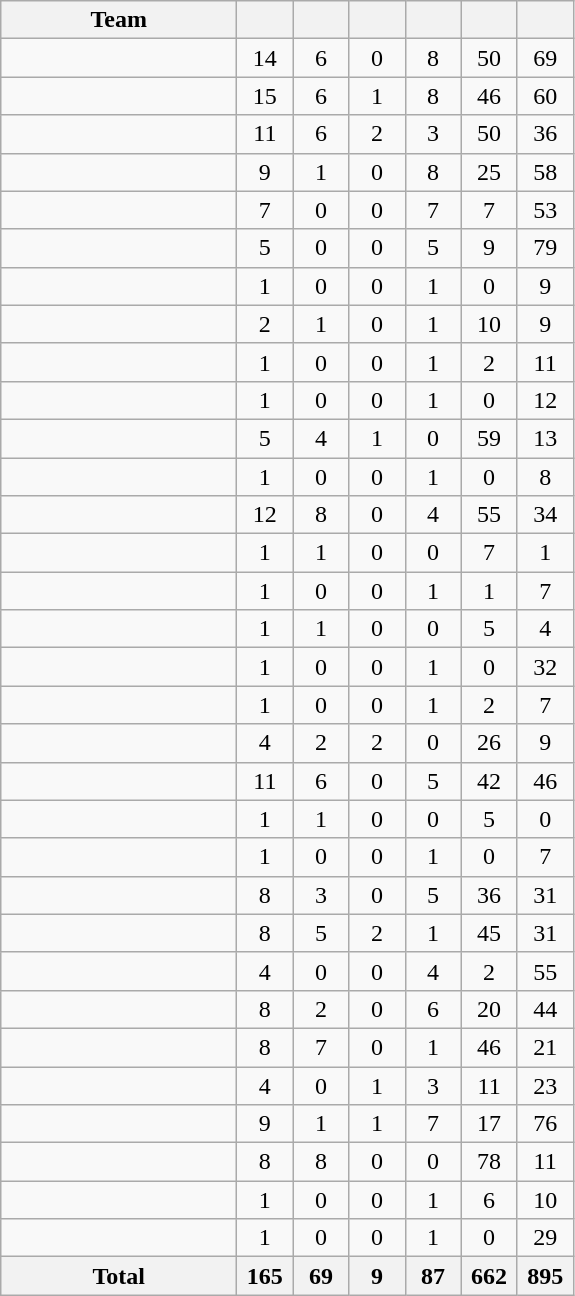<table class="wikitable sortable" style="text-align:center;">
<tr>
<th width=150>Team</th>
<th width=30></th>
<th width=30></th>
<th width=30></th>
<th width=30></th>
<th width=30></th>
<th width=30></th>
</tr>
<tr>
<td align=left></td>
<td>14</td>
<td>6</td>
<td>0</td>
<td>8</td>
<td>50</td>
<td>69</td>
</tr>
<tr>
<td align=left></td>
<td>15</td>
<td>6</td>
<td>1</td>
<td>8</td>
<td>46</td>
<td>60</td>
</tr>
<tr>
<td align=left></td>
<td>11</td>
<td>6</td>
<td>2</td>
<td>3</td>
<td>50</td>
<td>36</td>
</tr>
<tr>
<td align=left></td>
<td>9</td>
<td>1</td>
<td>0</td>
<td>8</td>
<td>25</td>
<td>58</td>
</tr>
<tr>
<td align=left></td>
<td>7</td>
<td>0</td>
<td>0</td>
<td>7</td>
<td>7</td>
<td>53</td>
</tr>
<tr>
<td align=left></td>
<td>5</td>
<td>0</td>
<td>0</td>
<td>5</td>
<td>9</td>
<td>79</td>
</tr>
<tr>
<td align=left></td>
<td>1</td>
<td>0</td>
<td>0</td>
<td>1</td>
<td>0</td>
<td>9</td>
</tr>
<tr>
<td align=left></td>
<td>2</td>
<td>1</td>
<td>0</td>
<td>1</td>
<td>10</td>
<td>9</td>
</tr>
<tr>
<td align=left></td>
<td>1</td>
<td>0</td>
<td>0</td>
<td>1</td>
<td>2</td>
<td>11</td>
</tr>
<tr>
<td align=left></td>
<td>1</td>
<td>0</td>
<td>0</td>
<td>1</td>
<td>0</td>
<td>12</td>
</tr>
<tr>
<td align=left></td>
<td>5</td>
<td>4</td>
<td>1</td>
<td>0</td>
<td>59</td>
<td>13</td>
</tr>
<tr>
<td align=left></td>
<td>1</td>
<td>0</td>
<td>0</td>
<td>1</td>
<td>0</td>
<td>8</td>
</tr>
<tr>
<td align=left></td>
<td>12</td>
<td>8</td>
<td>0</td>
<td>4</td>
<td>55</td>
<td>34</td>
</tr>
<tr>
<td align=left></td>
<td>1</td>
<td>1</td>
<td>0</td>
<td>0</td>
<td>7</td>
<td>1</td>
</tr>
<tr>
<td align=left></td>
<td>1</td>
<td>0</td>
<td>0</td>
<td>1</td>
<td>1</td>
<td>7</td>
</tr>
<tr>
<td align=left></td>
<td>1</td>
<td>1</td>
<td>0</td>
<td>0</td>
<td>5</td>
<td>4</td>
</tr>
<tr>
<td align=left></td>
<td>1</td>
<td>0</td>
<td>0</td>
<td>1</td>
<td>0</td>
<td>32</td>
</tr>
<tr>
<td align=left></td>
<td>1</td>
<td>0</td>
<td>0</td>
<td>1</td>
<td>2</td>
<td>7</td>
</tr>
<tr>
<td align=left></td>
<td>4</td>
<td>2</td>
<td>2</td>
<td>0</td>
<td>26</td>
<td>9</td>
</tr>
<tr>
<td align=left></td>
<td>11</td>
<td>6</td>
<td>0</td>
<td>5</td>
<td>42</td>
<td>46</td>
</tr>
<tr>
<td align=left></td>
<td>1</td>
<td>1</td>
<td>0</td>
<td>0</td>
<td>5</td>
<td>0</td>
</tr>
<tr>
<td align=left></td>
<td>1</td>
<td>0</td>
<td>0</td>
<td>1</td>
<td>0</td>
<td>7</td>
</tr>
<tr>
<td align=left></td>
<td>8</td>
<td>3</td>
<td>0</td>
<td>5</td>
<td>36</td>
<td>31</td>
</tr>
<tr>
<td align=left></td>
<td>8</td>
<td>5</td>
<td>2</td>
<td>1</td>
<td>45</td>
<td>31</td>
</tr>
<tr>
<td align=left></td>
<td>4</td>
<td>0</td>
<td>0</td>
<td>4</td>
<td>2</td>
<td>55</td>
</tr>
<tr>
<td align=left></td>
<td>8</td>
<td>2</td>
<td>0</td>
<td>6</td>
<td>20</td>
<td>44</td>
</tr>
<tr>
<td align=left></td>
<td>8</td>
<td>7</td>
<td>0</td>
<td>1</td>
<td>46</td>
<td>21</td>
</tr>
<tr>
<td align=left></td>
<td>4</td>
<td>0</td>
<td>1</td>
<td>3</td>
<td>11</td>
<td>23</td>
</tr>
<tr>
<td align=left></td>
<td>9</td>
<td>1</td>
<td>1</td>
<td>7</td>
<td>17</td>
<td>76</td>
</tr>
<tr>
<td align=left></td>
<td>8</td>
<td>8</td>
<td>0</td>
<td>0</td>
<td>78</td>
<td>11</td>
</tr>
<tr>
<td align=left></td>
<td>1</td>
<td>0</td>
<td>0</td>
<td>1</td>
<td>6</td>
<td>10</td>
</tr>
<tr>
<td align=left></td>
<td>1</td>
<td>0</td>
<td>0</td>
<td>1</td>
<td>0</td>
<td>29</td>
</tr>
<tr class="sortbottom">
<th>Total</th>
<th>165</th>
<th>69</th>
<th>9</th>
<th>87</th>
<th>662</th>
<th>895</th>
</tr>
</table>
